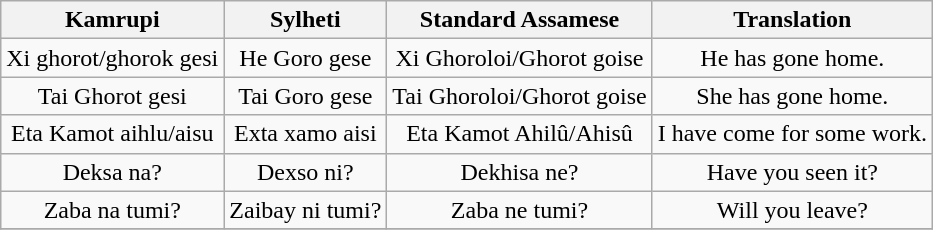<table class="wikitable" style="text-align:center;" align="center">
<tr>
<th>Kamrupi</th>
<th>Sylheti</th>
<th>Standard Assamese</th>
<th>Translation</th>
</tr>
<tr>
<td>Xi ghorot/ghorok gesi</td>
<td>He Goro gese</td>
<td>Xi Ghoroloi/Ghorot goise</td>
<td>He has gone home.</td>
</tr>
<tr>
<td>Tai Ghorot gesi</td>
<td>Tai Goro gese</td>
<td>Tai Ghoroloi/Ghorot goise</td>
<td>She has gone home.</td>
</tr>
<tr>
<td>Eta Kamot aihlu/aisu</td>
<td>Exta xamo aisi</td>
<td>Eta Kamot Ahilû/Ahisû</td>
<td>I have come for some work.</td>
</tr>
<tr>
<td>Deksa na?</td>
<td>Dexso ni?</td>
<td>Dekhisa ne?</td>
<td>Have you seen it?</td>
</tr>
<tr>
<td>Zaba na tumi?</td>
<td>Zaibay ni tumi?</td>
<td>Zaba ne tumi?</td>
<td>Will you leave?</td>
</tr>
<tr>
</tr>
</table>
